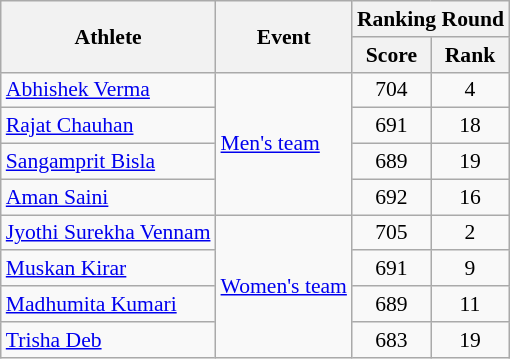<table class=wikitable style="text-align:center; font-size:90%">
<tr>
<th rowspan="2">Athlete</th>
<th rowspan="2">Event</th>
<th colspan="2">Ranking Round</th>
</tr>
<tr>
<th>Score</th>
<th>Rank</th>
</tr>
<tr>
<td align=left><a href='#'>Abhishek Verma</a></td>
<td align=left rowspan="4"><a href='#'>Men's team</a></td>
<td>704</td>
<td>4</td>
</tr>
<tr>
<td align=left><a href='#'>Rajat Chauhan</a></td>
<td>691</td>
<td>18</td>
</tr>
<tr>
<td align=left><a href='#'>Sangamprit Bisla</a></td>
<td>689</td>
<td>19</td>
</tr>
<tr>
<td align=left><a href='#'>Aman Saini</a></td>
<td>692</td>
<td>16</td>
</tr>
<tr>
<td align=left><a href='#'>Jyothi Surekha Vennam</a></td>
<td align=left rowspan="4"><a href='#'>Women's team</a></td>
<td>705</td>
<td>2</td>
</tr>
<tr>
<td align=left><a href='#'>Muskan Kirar</a></td>
<td>691</td>
<td>9</td>
</tr>
<tr>
<td align=left><a href='#'>Madhumita Kumari</a></td>
<td>689</td>
<td>11</td>
</tr>
<tr>
<td align=left><a href='#'>Trisha Deb</a></td>
<td>683</td>
<td>19</td>
</tr>
</table>
